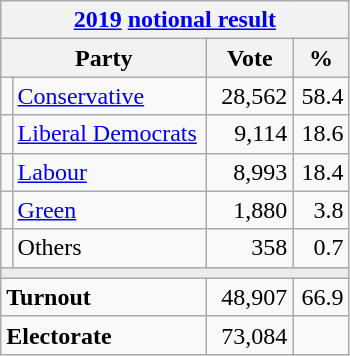<table class="wikitable">
<tr>
<th colspan="4"><a href='#'>2019</a> <a href='#'>notional result</a></th>
</tr>
<tr>
<th bgcolor="#DDDDFF" width="130px" colspan="2">Party</th>
<th bgcolor="#DDDDFF" width="50px">Vote</th>
<th bgcolor="#DDDDFF" width="30px">%</th>
</tr>
<tr>
<td></td>
<td><a href='#'>Conservative</a></td>
<td align=right>28,562</td>
<td align=right>58.4</td>
</tr>
<tr>
<td></td>
<td><a href='#'>Liberal Democrats</a></td>
<td align=right>9,114</td>
<td align=right>18.6</td>
</tr>
<tr>
<td></td>
<td><a href='#'>Labour</a></td>
<td align=right>8,993</td>
<td align=right>18.4</td>
</tr>
<tr>
<td></td>
<td><a href='#'>Green</a></td>
<td align=right>1,880</td>
<td align=right>3.8</td>
</tr>
<tr>
<td></td>
<td>Others</td>
<td align=right>358</td>
<td align=right>0.7</td>
</tr>
<tr>
<td colspan="4" bgcolor="#EAECF0"></td>
</tr>
<tr>
<td colspan="2"><strong>Turnout</strong></td>
<td align=right>48,907</td>
<td align=right>66.9</td>
</tr>
<tr>
<td colspan="2"><strong>Electorate</strong></td>
<td align=right>73,084</td>
</tr>
</table>
